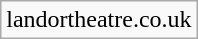<table class="wikitable">
<tr>
<td>landortheatre.co.uk</td>
</tr>
</table>
